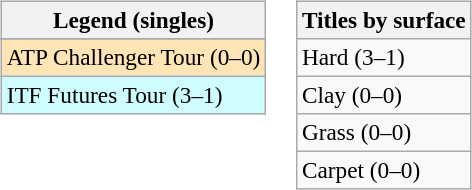<table>
<tr valign=top>
<td><br><table class=wikitable style=font-size:97%>
<tr>
<th>Legend (singles)</th>
</tr>
<tr bgcolor=e5d1cb>
</tr>
<tr bgcolor=moccasin>
<td>ATP Challenger Tour (0–0)</td>
</tr>
<tr bgcolor=cffcff>
<td>ITF Futures Tour (3–1)</td>
</tr>
</table>
</td>
<td><br><table class=wikitable style=font-size:97%>
<tr>
<th>Titles by surface</th>
</tr>
<tr>
<td>Hard (3–1)</td>
</tr>
<tr>
<td>Clay (0–0)</td>
</tr>
<tr>
<td>Grass (0–0)</td>
</tr>
<tr>
<td>Carpet (0–0)</td>
</tr>
</table>
</td>
</tr>
</table>
